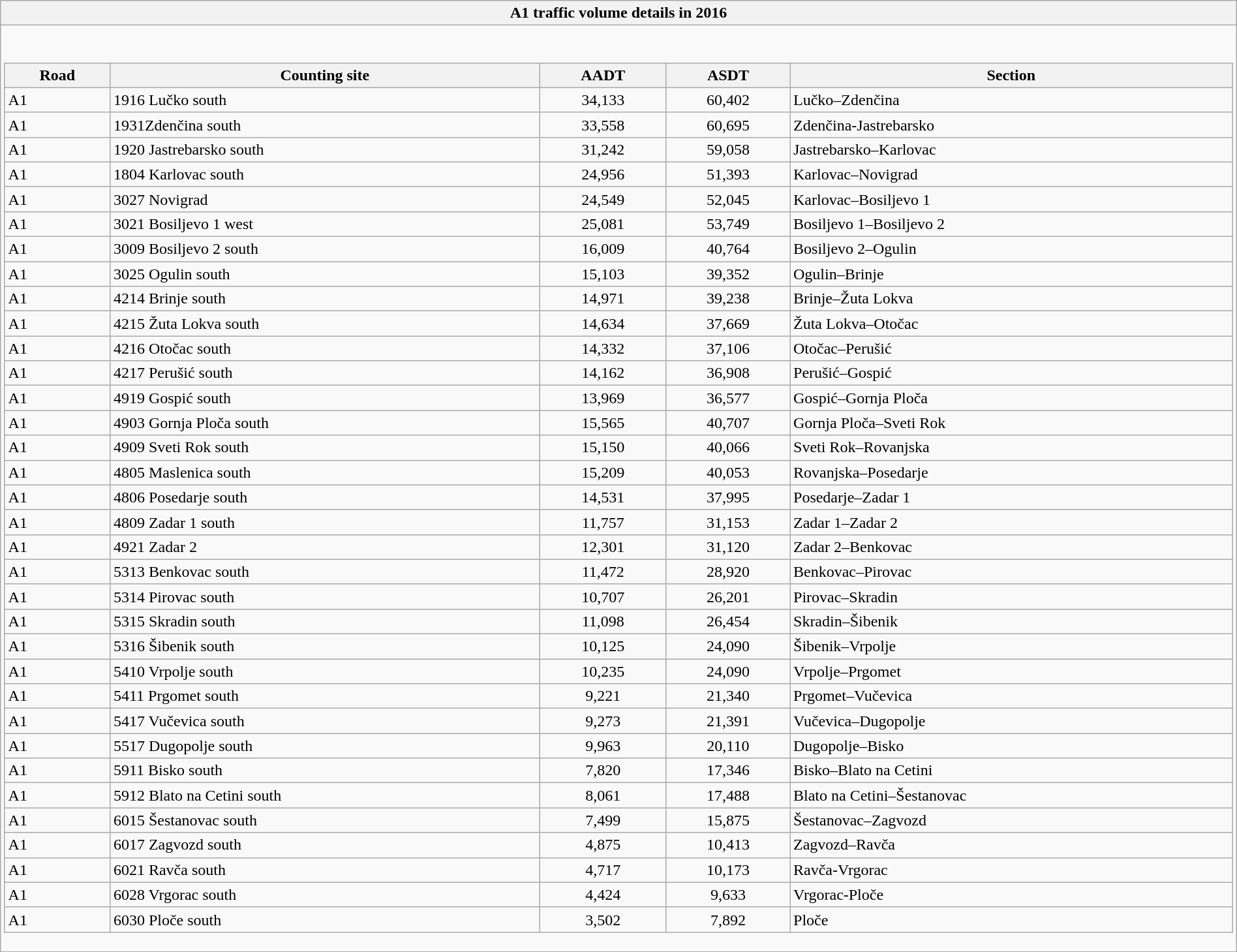<table class="wikitable collapsible collapsed" style="width: 100%">
<tr>
<th colspan="5"  style="background:#f2f2f2; text-align:center; margin-top:15;"><strong>A1 traffic volume details in 2016</strong></th>
</tr>
<tr>
<td><br><table class="wikitable sortable" style="width: 100%">
<tr style="text-align:center; background:#f2f2f2;">
<td class="unsortable"><strong>Road</strong></td>
<td><strong>Counting site</strong></td>
<td><strong>AADT</strong></td>
<td><strong>ASDT</strong></td>
<td class="unsortable"><strong>Section</strong></td>
</tr>
<tr>
<td> A1</td>
<td>1916 Lučko south</td>
<td style="text-align:center;">34,133</td>
<td style="text-align:center;">60,402</td>
<td>Lučko–Zdenčina</td>
</tr>
<tr>
<td> A1</td>
<td>1931Zdenčina south</td>
<td style="text-align:center;">33,558</td>
<td style="text-align:center;">60,695</td>
<td>Zdenčina-Jastrebarsko</td>
</tr>
<tr>
<td> A1</td>
<td>1920 Jastrebarsko south</td>
<td style="text-align:center;">31,242</td>
<td style="text-align:center;">59,058</td>
<td>Jastrebarsko–Karlovac</td>
</tr>
<tr>
<td> A1</td>
<td>1804 Karlovac south</td>
<td style="text-align:center;">24,956</td>
<td style="text-align:center;">51,393</td>
<td>Karlovac–Novigrad</td>
</tr>
<tr>
<td> A1</td>
<td>3027 Novigrad</td>
<td style="text-align:center;">24,549</td>
<td style="text-align:center;">52,045</td>
<td>Karlovac–Bosiljevo 1</td>
</tr>
<tr>
<td> A1</td>
<td>3021 Bosiljevo 1 west</td>
<td style="text-align:center;">25,081</td>
<td style="text-align:center;">53,749</td>
<td>Bosiljevo 1–Bosiljevo 2</td>
</tr>
<tr>
<td> A1</td>
<td>3009 Bosiljevo 2 south</td>
<td style="text-align:center;">16,009</td>
<td style="text-align:center;">40,764</td>
<td>Bosiljevo 2–Ogulin</td>
</tr>
<tr>
<td> A1</td>
<td>3025 Ogulin south</td>
<td style="text-align:center;">15,103</td>
<td style="text-align:center;">39,352</td>
<td>Ogulin–Brinje</td>
</tr>
<tr>
<td> A1</td>
<td>4214 Brinje south</td>
<td style="text-align:center;">14,971</td>
<td style="text-align:center;">39,238</td>
<td>Brinje–Žuta Lokva</td>
</tr>
<tr>
<td> A1</td>
<td>4215 Žuta Lokva south</td>
<td style="text-align:center;">14,634</td>
<td style="text-align:center;">37,669</td>
<td>Žuta Lokva–Otočac</td>
</tr>
<tr>
<td> A1</td>
<td>4216 Otočac south</td>
<td style="text-align:center;">14,332</td>
<td style="text-align:center;">37,106</td>
<td>Otočac–Perušić</td>
</tr>
<tr>
<td> A1</td>
<td>4217 Perušić south</td>
<td style="text-align:center;">14,162</td>
<td style="text-align:center;">36,908</td>
<td>Perušić–Gospić</td>
</tr>
<tr>
<td> A1</td>
<td>4919 Gospić south</td>
<td style="text-align:center;">13,969</td>
<td style="text-align:center;">36,577</td>
<td>Gospić–Gornja Ploča</td>
</tr>
<tr>
<td> A1</td>
<td>4903 Gornja Ploča south</td>
<td style="text-align:center;">15,565</td>
<td style="text-align:center;">40,707</td>
<td>Gornja Ploča–Sveti Rok</td>
</tr>
<tr>
<td> A1</td>
<td>4909 Sveti Rok south</td>
<td style="text-align:center;">15,150</td>
<td style="text-align:center;">40,066</td>
<td>Sveti Rok–Rovanjska</td>
</tr>
<tr>
<td> A1</td>
<td>4805 Maslenica south</td>
<td style="text-align:center;">15,209</td>
<td style="text-align:center;">40,053</td>
<td>Rovanjska–Posedarje</td>
</tr>
<tr>
<td> A1</td>
<td>4806 Posedarje south</td>
<td style="text-align:center;">14,531</td>
<td style="text-align:center;">37,995</td>
<td>Posedarje–Zadar 1</td>
</tr>
<tr>
<td> A1</td>
<td>4809 Zadar 1 south</td>
<td style="text-align:center;">11,757</td>
<td style="text-align:center;">31,153</td>
<td>Zadar 1–Zadar 2</td>
</tr>
<tr>
<td> A1</td>
<td>4921 Zadar 2</td>
<td style="text-align:center;">12,301</td>
<td style="text-align:center;">31,120</td>
<td>Zadar 2–Benkovac</td>
</tr>
<tr>
<td> A1</td>
<td>5313 Benkovac south</td>
<td style="text-align:center;">11,472</td>
<td style="text-align:center;">28,920</td>
<td>Benkovac–Pirovac</td>
</tr>
<tr>
<td> A1</td>
<td>5314 Pirovac south</td>
<td style="text-align:center;">10,707</td>
<td style="text-align:center;">26,201</td>
<td>Pirovac–Skradin</td>
</tr>
<tr>
<td> A1</td>
<td>5315 Skradin south</td>
<td style="text-align:center;">11,098</td>
<td style="text-align:center;">26,454</td>
<td>Skradin–Šibenik</td>
</tr>
<tr>
<td> A1</td>
<td>5316 Šibenik south</td>
<td style="text-align:center;">10,125</td>
<td style="text-align:center;">24,090</td>
<td>Šibenik–Vrpolje</td>
</tr>
<tr>
<td> A1</td>
<td>5410 Vrpolje south</td>
<td style="text-align:center;">10,235</td>
<td style="text-align:center;">24,090</td>
<td>Vrpolje–Prgomet</td>
</tr>
<tr>
<td> A1</td>
<td>5411 Prgomet south</td>
<td style="text-align:center;">9,221</td>
<td style="text-align:center;">21,340</td>
<td>Prgomet–Vučevica</td>
</tr>
<tr>
<td> A1</td>
<td>5417 Vučevica south</td>
<td style="text-align:center;">9,273</td>
<td style="text-align:center;">21,391</td>
<td>Vučevica–Dugopolje</td>
</tr>
<tr>
<td> A1</td>
<td>5517 Dugopolje south</td>
<td style="text-align:center;">9,963</td>
<td style="text-align:center;">20,110</td>
<td>Dugopolje–Bisko</td>
</tr>
<tr>
<td> A1</td>
<td>5911 Bisko south</td>
<td style="text-align:center;">7,820</td>
<td style="text-align:center;">17,346</td>
<td>Bisko–Blato na Cetini</td>
</tr>
<tr>
<td> A1</td>
<td>5912 Blato na Cetini south</td>
<td style="text-align:center;">8,061</td>
<td style="text-align:center;">17,488</td>
<td>Blato na Cetini–Šestanovac</td>
</tr>
<tr>
<td> A1</td>
<td>6015 Šestanovac south</td>
<td style="text-align:center;">7,499</td>
<td style="text-align:center;">15,875</td>
<td>Šestanovac–Zagvozd</td>
</tr>
<tr>
<td> A1</td>
<td>6017 Zagvozd south</td>
<td style="text-align:center;">4,875</td>
<td style="text-align:center;">10,413</td>
<td>Zagvozd–Ravča</td>
</tr>
<tr>
<td> A1</td>
<td>6021 Ravča south</td>
<td style="text-align:center;">4,717</td>
<td style="text-align:center;">10,173</td>
<td>Ravča-Vrgorac</td>
</tr>
<tr>
<td> A1</td>
<td>6028 Vrgorac south</td>
<td style="text-align:center;">4,424</td>
<td style="text-align:center;">9,633</td>
<td>Vrgorac-Ploče</td>
</tr>
<tr>
<td> A1</td>
<td>6030 Ploče south</td>
<td style="text-align:center;">3,502</td>
<td style="text-align:center;">7,892</td>
<td>Ploče</td>
</tr>
</table>
</td>
</tr>
</table>
